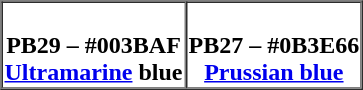<table border="1" cellspacing="0">
<tr>
<th><br><div>
<div>
<div>PB29 – #003BAF</div>
<div><a href='#'>Ultramarine</a> blue</div>
</div></div></th>
<th><br><div>
<div>
<div>PB27 – #0B3E66</div>
<div><a href='#'>Prussian blue</a></div>
</div></div></th>
</tr>
</table>
